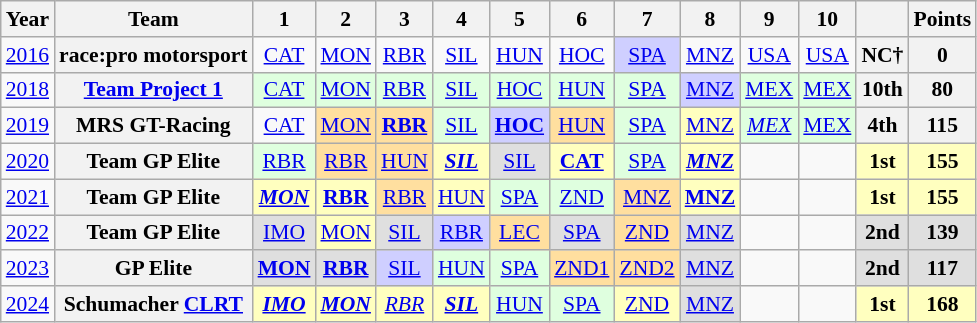<table class="wikitable" style="text-align:center; font-size:90%">
<tr>
<th>Year</th>
<th>Team</th>
<th>1</th>
<th>2</th>
<th>3</th>
<th>4</th>
<th>5</th>
<th>6</th>
<th>7</th>
<th>8</th>
<th>9</th>
<th>10</th>
<th></th>
<th>Points</th>
</tr>
<tr>
<td><a href='#'>2016</a></td>
<th>race:pro motorsport</th>
<td><a href='#'>CAT</a></td>
<td><a href='#'>MON</a></td>
<td><a href='#'>RBR</a></td>
<td><a href='#'>SIL</a></td>
<td><a href='#'>HUN</a></td>
<td><a href='#'>HOC</a></td>
<td style="background:#CFCFFF;"><a href='#'>SPA</a><br></td>
<td><a href='#'>MNZ</a></td>
<td><a href='#'>USA</a></td>
<td><a href='#'>USA</a></td>
<th>NC†</th>
<th>0</th>
</tr>
<tr>
<td><a href='#'>2018</a></td>
<th><a href='#'>Team Project 1</a></th>
<td style="background:#DFFFDF;"><a href='#'>CAT</a><br></td>
<td style="background:#DFFFDF;"><a href='#'>MON</a><br></td>
<td style="background:#DFFFDF;"><a href='#'>RBR</a><br></td>
<td style="background:#DFFFDF;"><a href='#'>SIL</a><br></td>
<td style="background:#DFFFDF;"><a href='#'>HOC</a><br></td>
<td style="background:#DFFFDF;"><a href='#'>HUN</a><br></td>
<td style="background:#DFFFDF;"><a href='#'>SPA</a><br></td>
<td style="background:#CFCFFF;"><a href='#'>MNZ</a><br></td>
<td style="background:#DFFFDF;"><a href='#'>MEX</a><br></td>
<td style="background:#DFFFDF;"><a href='#'>MEX</a><br></td>
<th>10th</th>
<th>80</th>
</tr>
<tr>
<td><a href='#'>2019</a></td>
<th>MRS GT-Racing</th>
<td><a href='#'>CAT</a></td>
<td style="background:#FFDF9F;"><a href='#'>MON</a><br></td>
<td style="background:#FFDF9F;"><strong><a href='#'>RBR</a></strong><br></td>
<td style="background:#DFFFDF;"><a href='#'>SIL</a><br></td>
<td style="background:#CFCFFF;"><strong><a href='#'>HOC</a></strong><br></td>
<td style="background:#FFDF9F;"><a href='#'>HUN</a><br></td>
<td style="background:#DFFFDF;"><a href='#'>SPA</a><br></td>
<td style="background:#FFFFBF;"><a href='#'>MNZ</a><br></td>
<td style="background:#DFFFDF;"><em><a href='#'>MEX</a></em><br></td>
<td style="background:#DFFFDF;"><a href='#'>MEX</a><br></td>
<th>4th</th>
<th>115</th>
</tr>
<tr>
<td><a href='#'>2020</a></td>
<th>Team GP Elite</th>
<td style="background:#DFFFDF;"><a href='#'>RBR</a><br></td>
<td style="background:#FFDF9F;"><a href='#'>RBR</a><br></td>
<td style="background:#FFDF9F;"><a href='#'>HUN</a><br></td>
<td style="background:#FFFFBF;"><strong><em><a href='#'>SIL</a></em></strong><br></td>
<td style="background:#DFDFDF;"><a href='#'>SIL</a><br></td>
<td style="background:#FFFFBF;"><strong><a href='#'>CAT</a></strong><br></td>
<td style="background:#DFFFDF;"><a href='#'>SPA</a><br></td>
<td style="background:#FFFFBF;"><strong><em><a href='#'>MNZ</a></em></strong><br></td>
<td></td>
<td></td>
<th style= background:#FFFFBF;">1st</th>
<th style= background:#FFFFBF;">155</th>
</tr>
<tr>
<td><a href='#'>2021</a></td>
<th>Team GP Elite</th>
<td style="background:#FFFFBF;"><strong><em><a href='#'>MON</a></em></strong><br></td>
<td style="background:#FFFFBF;"><strong><a href='#'>RBR</a></strong><br></td>
<td style="background:#FFDF9F;"><a href='#'>RBR</a><br></td>
<td style="background:#FFFFBF;"><a href='#'>HUN</a><br></td>
<td style="background:#DFFFDF;"><a href='#'>SPA</a><br></td>
<td style="background:#DFFFDF;"><a href='#'>ZND</a><br></td>
<td style="background:#FFDF9F;"><a href='#'>MNZ</a><br></td>
<td style="background:#FFFFBF;"><strong><a href='#'>MNZ</a></strong><br></td>
<td></td>
<td></td>
<th style= background:#FFFFBF;">1st</th>
<th style= background:#FFFFBF;">155</th>
</tr>
<tr>
<td><a href='#'>2022</a></td>
<th>Team GP Elite</th>
<td style="background:#DFDFDF;"><a href='#'>IMO</a><br></td>
<td style="background:#FFFFBF;"><a href='#'>MON</a><br></td>
<td style="background:#DFDFDF;"><a href='#'>SIL</a><br></td>
<td style="background:#CFCFFF;"><a href='#'>RBR</a><br></td>
<td style="background:#FFDF9F;"><a href='#'>LEC</a><br></td>
<td style="background:#DFDFDF;"><a href='#'>SPA</a><br></td>
<td style="background:#FFDF9F;"><a href='#'>ZND</a><br></td>
<td style="background:#DFDFDF;"><a href='#'>MNZ</a><br></td>
<td></td>
<td></td>
<th style="background:#DFDFDF;">2nd</th>
<th style="background:#DFDFDF;">139</th>
</tr>
<tr>
<td><a href='#'>2023</a></td>
<th>GP Elite</th>
<td style="background:#DFDFDF;"><strong><a href='#'>MON</a></strong><br></td>
<td style="background:#DFDFDF;"><strong><a href='#'>RBR</a></strong><br></td>
<td style="background:#CFCFFF;"><a href='#'>SIL</a><br></td>
<td style="background:#DFFFDF;"><a href='#'>HUN</a><br></td>
<td style="background:#DFFFDF;"><a href='#'>SPA</a><br></td>
<td style="background:#FFDF9F;"><a href='#'>ZND1</a><br></td>
<td style="background:#FFDF9F;"><a href='#'>ZND2</a><br></td>
<td style="background:#DFDFDF;"><a href='#'>MNZ</a><br></td>
<td></td>
<td></td>
<th style="background:#DFDFDF;">2nd</th>
<th style="background:#DFDFDF;">117</th>
</tr>
<tr>
<td><a href='#'>2024</a></td>
<th>Schumacher <a href='#'>CLRT</a></th>
<td style="background:#FFFFBF;"><strong><em><a href='#'>IMO</a></em></strong><br></td>
<td style="background:#FFFFBF;"><strong><em><a href='#'>MON</a></em></strong><br></td>
<td style="background:#FFFFBF;"><em><a href='#'>RBR</a></em><br></td>
<td style="background:#FFFFBF;"><strong><em><a href='#'>SIL</a></em></strong><br></td>
<td style="background:#DFFFDF;"><a href='#'>HUN</a><br></td>
<td style="background:#DFFFDF;"><a href='#'>SPA</a><br></td>
<td style="background:#FFFFBF;"><a href='#'>ZND</a><br></td>
<td style="background:#DFDFDF;"><a href='#'>MNZ</a><br></td>
<td></td>
<td></td>
<th style= background:#FFFFBF;">1st</th>
<th style= background:#FFFFBF;">168</th>
</tr>
</table>
